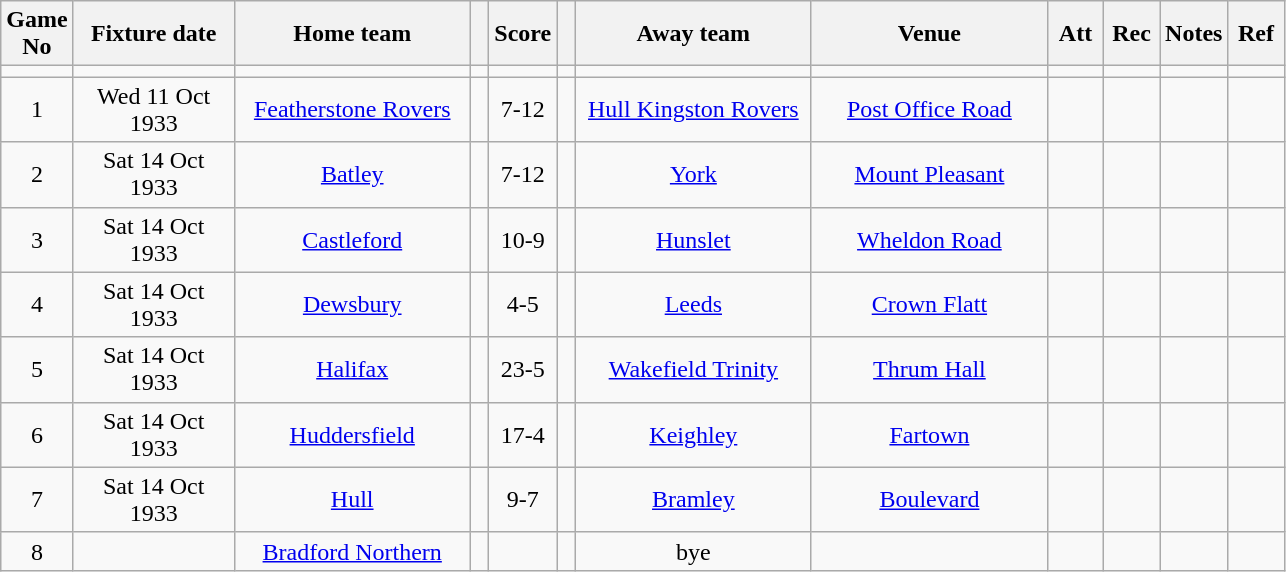<table class="wikitable" style="text-align:center;">
<tr>
<th width=20 abbr="No">Game No</th>
<th width=100 abbr="Date">Fixture date</th>
<th width=150 abbr="Home team">Home team</th>
<th width=5 abbr="space"></th>
<th width=20 abbr="Score">Score</th>
<th width=5 abbr="space"></th>
<th width=150 abbr="Away team">Away team</th>
<th width=150 abbr="Venue">Venue</th>
<th width=30 abbr="Att">Att</th>
<th width=30 abbr="Rec">Rec</th>
<th width=20 abbr="Notes">Notes</th>
<th width=30 abbr="Ref">Ref</th>
</tr>
<tr>
<td></td>
<td></td>
<td></td>
<td></td>
<td></td>
<td></td>
<td></td>
<td></td>
<td></td>
<td></td>
<td></td>
<td></td>
</tr>
<tr>
<td>1</td>
<td>Wed 11 Oct 1933</td>
<td><a href='#'>Featherstone Rovers</a></td>
<td></td>
<td>7-12</td>
<td></td>
<td><a href='#'>Hull Kingston Rovers</a></td>
<td><a href='#'>Post Office Road</a></td>
<td></td>
<td></td>
<td></td>
<td></td>
</tr>
<tr>
<td>2</td>
<td>Sat 14 Oct 1933</td>
<td><a href='#'>Batley</a></td>
<td></td>
<td>7-12</td>
<td></td>
<td><a href='#'>York</a></td>
<td><a href='#'>Mount Pleasant</a></td>
<td></td>
<td></td>
<td></td>
<td></td>
</tr>
<tr>
<td>3</td>
<td>Sat 14 Oct 1933</td>
<td><a href='#'>Castleford</a></td>
<td></td>
<td>10-9</td>
<td></td>
<td><a href='#'>Hunslet</a></td>
<td><a href='#'>Wheldon Road</a></td>
<td></td>
<td></td>
<td></td>
<td></td>
</tr>
<tr>
<td>4</td>
<td>Sat 14 Oct 1933</td>
<td><a href='#'>Dewsbury</a></td>
<td></td>
<td>4-5</td>
<td></td>
<td><a href='#'>Leeds</a></td>
<td><a href='#'>Crown Flatt</a></td>
<td></td>
<td></td>
<td></td>
<td></td>
</tr>
<tr>
<td>5</td>
<td>Sat 14 Oct 1933</td>
<td><a href='#'>Halifax</a></td>
<td></td>
<td>23-5</td>
<td></td>
<td><a href='#'>Wakefield Trinity</a></td>
<td><a href='#'>Thrum Hall</a></td>
<td></td>
<td></td>
<td></td>
<td></td>
</tr>
<tr>
<td>6</td>
<td>Sat 14 Oct 1933</td>
<td><a href='#'>Huddersfield</a></td>
<td></td>
<td>17-4</td>
<td></td>
<td><a href='#'>Keighley</a></td>
<td><a href='#'>Fartown</a></td>
<td></td>
<td></td>
<td></td>
<td></td>
</tr>
<tr>
<td>7</td>
<td>Sat 14 Oct 1933</td>
<td><a href='#'>Hull</a></td>
<td></td>
<td>9-7</td>
<td></td>
<td><a href='#'>Bramley</a></td>
<td><a href='#'>Boulevard</a></td>
<td></td>
<td></td>
<td></td>
<td></td>
</tr>
<tr>
<td>8</td>
<td></td>
<td><a href='#'>Bradford Northern</a></td>
<td></td>
<td></td>
<td></td>
<td>bye</td>
<td></td>
<td></td>
<td></td>
<td></td>
<td></td>
</tr>
</table>
